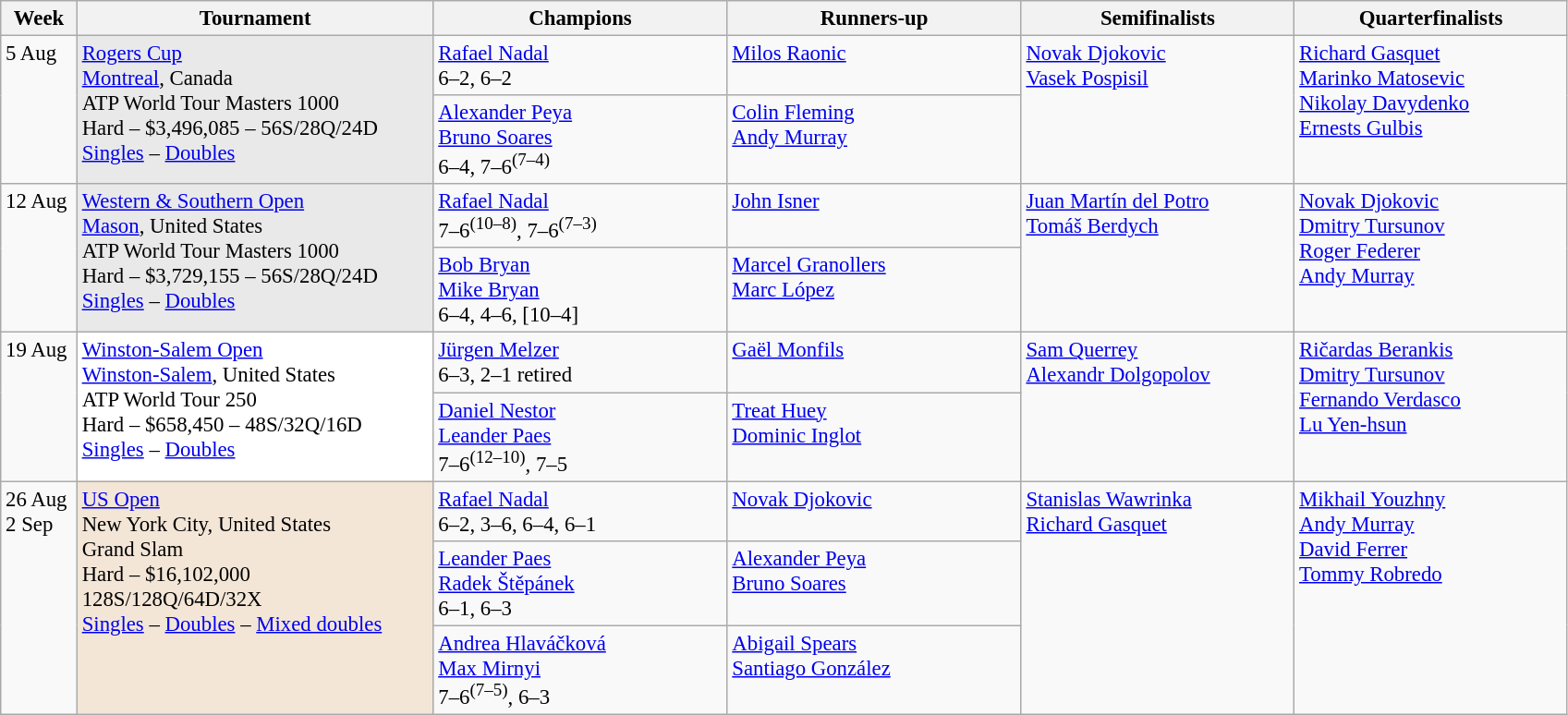<table class=wikitable style=font-size:95%>
<tr>
<th style="width:48px;">Week</th>
<th style="width:250px;">Tournament</th>
<th style="width:205px;">Champions</th>
<th style="width:205px;">Runners-up</th>
<th style="width:190px;">Semifinalists</th>
<th style="width:190px;">Quarterfinalists</th>
</tr>
<tr valign="top">
<td rowspan="2">5 Aug</td>
<td rowspan="2" bgcolor="#E9E9E9"><a href='#'>Rogers Cup</a><br>  <a href='#'>Montreal</a>, Canada<br>ATP World Tour Masters 1000<br>Hard – $3,496,085 – 56S/28Q/24D<br><a href='#'>Singles</a> – <a href='#'>Doubles</a></td>
<td> <a href='#'>Rafael Nadal</a> <br> 6–2, 6–2</td>
<td> <a href='#'>Milos Raonic</a></td>
<td rowspan="2"> <a href='#'>Novak Djokovic</a><br>  <a href='#'>Vasek Pospisil</a></td>
<td rowspan="2"> <a href='#'>Richard Gasquet</a><br> <a href='#'>Marinko Matosevic</a><br>  <a href='#'>Nikolay Davydenko</a> <br> <a href='#'>Ernests Gulbis</a></td>
</tr>
<tr valign="top">
<td> <a href='#'>Alexander Peya</a><br> <a href='#'>Bruno Soares</a><br>6–4, 7–6<sup>(7–4)</sup></td>
<td> <a href='#'>Colin Fleming</a><br> <a href='#'>Andy Murray</a></td>
</tr>
<tr valign="top">
<td rowspan="2">12 Aug</td>
<td bgcolor="#E9E9E9" rowspan="2"><a href='#'>Western & Southern Open</a><br>  <a href='#'>Mason</a>, United States<br>ATP World Tour Masters 1000<br>Hard – $3,729,155 – 56S/28Q/24D<br><a href='#'>Singles</a> – <a href='#'>Doubles</a></td>
<td> <a href='#'>Rafael Nadal</a> <br> 7–6<sup>(10–8)</sup>, 7–6<sup>(7–3)</sup></td>
<td> <a href='#'>John Isner</a></td>
<td rowspan="2"> <a href='#'>Juan Martín del Potro</a><br>  <a href='#'>Tomáš Berdych</a></td>
<td rowspan="2"> <a href='#'>Novak Djokovic</a><br> <a href='#'>Dmitry Tursunov</a><br> <a href='#'>Roger Federer</a> <br> <a href='#'>Andy Murray</a></td>
</tr>
<tr valign="top">
<td> <a href='#'>Bob Bryan</a> <br>  <a href='#'>Mike Bryan</a><br>6–4, 4–6, [10–4]</td>
<td> <a href='#'>Marcel Granollers</a> <br>  <a href='#'>Marc López</a></td>
</tr>
<tr valign="top">
<td rowspan="2">19 Aug</td>
<td bgcolor="#ffffff" rowspan="2"><a href='#'>Winston-Salem Open</a> <br>   <a href='#'>Winston-Salem</a>, United States <br>ATP World Tour 250<br>Hard – $658,450 – 48S/32Q/16D<br><a href='#'>Singles</a> – <a href='#'>Doubles</a></td>
<td> <a href='#'>Jürgen Melzer</a> <br> 6–3, 2–1 retired</td>
<td> <a href='#'>Gaël Monfils</a></td>
<td rowspan="2"> <a href='#'>Sam Querrey</a> <br> <a href='#'>Alexandr Dolgopolov</a></td>
<td rowspan="2"> <a href='#'>Ričardas Berankis</a>  <br> <a href='#'>Dmitry Tursunov</a> <br>  <a href='#'>Fernando Verdasco</a><br> <a href='#'>Lu Yen-hsun</a></td>
</tr>
<tr valign="top">
<td> <a href='#'>Daniel Nestor</a> <br>  <a href='#'>Leander Paes</a><br>7–6<sup>(12–10)</sup>, 7–5</td>
<td> <a href='#'>Treat Huey</a> <br>  <a href='#'>Dominic Inglot</a></td>
</tr>
<tr valign="top">
<td rowspan="3">26 Aug<br>2 Sep</td>
<td rowspan="3" bgcolor="#F3E6D7"><a href='#'>US Open</a><br>   New York City, United States<br>Grand Slam<br>Hard – $16,102,000<br>128S/128Q/64D/32X<br><a href='#'>Singles</a> – <a href='#'>Doubles</a> – <a href='#'>Mixed doubles</a></td>
<td> <a href='#'>Rafael Nadal</a><br> 6–2, 3–6, 6–4, 6–1</td>
<td> <a href='#'>Novak Djokovic</a></td>
<td rowspan="3"> <a href='#'>Stanislas Wawrinka</a><br> <a href='#'>Richard Gasquet</a></td>
<td rowspan="3"> <a href='#'>Mikhail Youzhny</a><br> <a href='#'>Andy Murray</a><br>  <a href='#'>David Ferrer</a><br> <a href='#'>Tommy Robredo</a></td>
</tr>
<tr valign="top">
<td> <a href='#'>Leander Paes</a> <br>  <a href='#'>Radek Štěpánek</a><br>6–1, 6–3</td>
<td> <a href='#'>Alexander Peya</a> <br>  <a href='#'>Bruno Soares</a></td>
</tr>
<tr valign="top">
<td> <a href='#'>Andrea Hlaváčková</a><br> <a href='#'>Max Mirnyi</a><br>7–6<sup>(7–5)</sup>, 6–3</td>
<td> <a href='#'>Abigail Spears</a><br> <a href='#'>Santiago González</a></td>
</tr>
</table>
